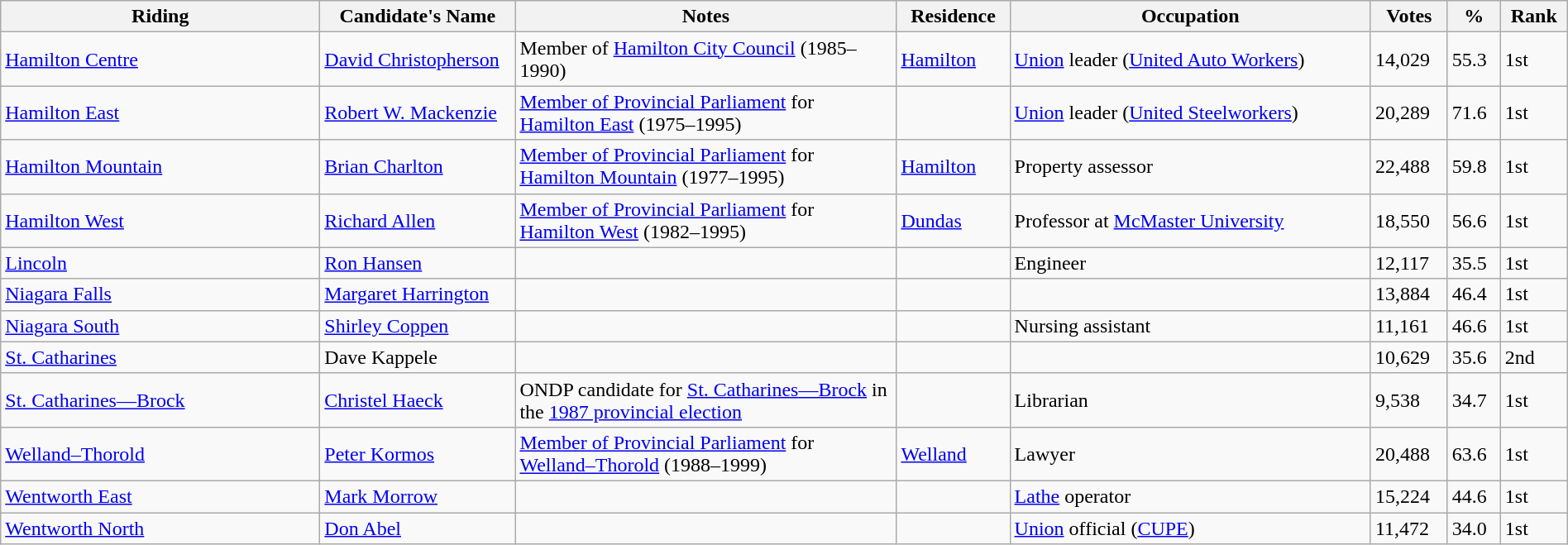<table class="wikitable sortable" width="100%">
<tr>
<th style="width:250px;">Riding<br></th>
<th style="width:150px;">Candidate's Name</th>
<th style="width:300px;">Notes</th>
<th>Residence</th>
<th>Occupation</th>
<th>Votes</th>
<th>%</th>
<th>Rank</th>
</tr>
<tr>
<td><a href='#'>Hamilton Centre</a></td>
<td><a href='#'>David Christopherson</a></td>
<td>Member of <a href='#'>Hamilton City Council</a> (1985–1990)</td>
<td><a href='#'>Hamilton</a></td>
<td><a href='#'>Union</a> leader (<a href='#'>United Auto Workers</a>)</td>
<td>14,029</td>
<td>55.3</td>
<td>1st</td>
</tr>
<tr>
<td><a href='#'>Hamilton East</a></td>
<td><a href='#'>Robert W. Mackenzie</a></td>
<td><a href='#'>Member of Provincial Parliament</a> for <a href='#'>Hamilton East</a> (1975–1995)</td>
<td></td>
<td><a href='#'>Union</a> leader (<a href='#'>United Steelworkers</a>)</td>
<td>20,289</td>
<td>71.6</td>
<td>1st</td>
</tr>
<tr>
<td><a href='#'>Hamilton Mountain</a></td>
<td><a href='#'>Brian Charlton</a></td>
<td><a href='#'>Member of Provincial Parliament</a> for <a href='#'>Hamilton Mountain</a> (1977–1995)</td>
<td><a href='#'>Hamilton</a></td>
<td>Property assessor</td>
<td>22,488</td>
<td>59.8</td>
<td>1st</td>
</tr>
<tr>
<td><a href='#'>Hamilton West</a></td>
<td><a href='#'>Richard Allen</a></td>
<td><a href='#'>Member of Provincial Parliament</a> for <a href='#'>Hamilton West</a> (1982–1995)</td>
<td><a href='#'>Dundas</a></td>
<td>Professor at <a href='#'>McMaster University</a></td>
<td>18,550</td>
<td>56.6</td>
<td>1st</td>
</tr>
<tr>
<td><a href='#'>Lincoln</a></td>
<td><a href='#'>Ron Hansen</a></td>
<td></td>
<td></td>
<td>Engineer</td>
<td>12,117</td>
<td>35.5</td>
<td>1st</td>
</tr>
<tr>
<td><a href='#'>Niagara Falls</a></td>
<td><a href='#'>Margaret Harrington</a></td>
<td></td>
<td></td>
<td></td>
<td>13,884</td>
<td>46.4</td>
<td>1st</td>
</tr>
<tr>
<td><a href='#'>Niagara South</a></td>
<td><a href='#'>Shirley Coppen</a></td>
<td></td>
<td></td>
<td>Nursing assistant</td>
<td>11,161</td>
<td>46.6</td>
<td>1st</td>
</tr>
<tr>
<td><a href='#'>St. Catharines</a></td>
<td>Dave Kappele</td>
<td></td>
<td></td>
<td></td>
<td>10,629</td>
<td>35.6</td>
<td>2nd</td>
</tr>
<tr>
<td><a href='#'>St. Catharines—Brock</a></td>
<td><a href='#'>Christel Haeck</a></td>
<td>ONDP candidate for <a href='#'>St. Catharines—Brock</a> in the <a href='#'>1987 provincial election</a></td>
<td></td>
<td>Librarian</td>
<td>9,538</td>
<td>34.7</td>
<td>1st</td>
</tr>
<tr>
<td><a href='#'>Welland–Thorold</a></td>
<td><a href='#'>Peter Kormos</a></td>
<td><a href='#'>Member of Provincial Parliament</a> for <a href='#'>Welland–Thorold</a> (1988–1999)</td>
<td><a href='#'>Welland</a></td>
<td>Lawyer</td>
<td>20,488</td>
<td>63.6</td>
<td>1st</td>
</tr>
<tr>
<td><a href='#'>Wentworth East</a></td>
<td><a href='#'>Mark Morrow</a></td>
<td></td>
<td></td>
<td><a href='#'>Lathe</a> operator</td>
<td>15,224</td>
<td>44.6</td>
<td>1st</td>
</tr>
<tr>
<td><a href='#'>Wentworth North</a></td>
<td><a href='#'>Don Abel</a></td>
<td></td>
<td></td>
<td><a href='#'>Union</a> official (<a href='#'>CUPE</a>)</td>
<td>11,472</td>
<td>34.0</td>
<td>1st</td>
</tr>
</table>
